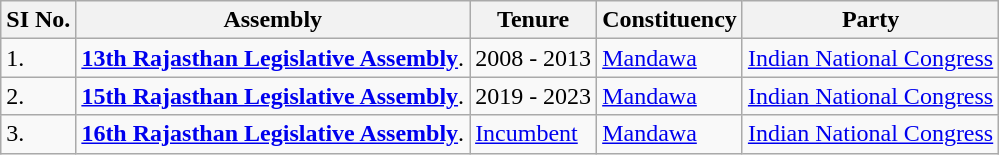<table class = "wikitable">
<tr>
<th>SI No.</th>
<th>Assembly</th>
<th>Tenure</th>
<th>Constituency</th>
<th>Party</th>
</tr>
<tr>
<td>1.</td>
<td><strong><a href='#'>13th Rajasthan Legislative Assembly</a></strong>.</td>
<td>2008 - 2013</td>
<td><a href='#'>Mandawa</a></td>
<td><a href='#'>Indian National Congress</a></td>
</tr>
<tr>
<td>2.</td>
<td><strong><a href='#'>15th Rajasthan Legislative Assembly</a></strong>.</td>
<td>2019 - 2023</td>
<td><a href='#'>Mandawa</a></td>
<td><a href='#'>Indian National Congress</a></td>
</tr>
<tr>
<td>3.</td>
<td><strong><a href='#'>16th Rajasthan Legislative Assembly</a></strong>.</td>
<td><a href='#'>Incumbent</a></td>
<td><a href='#'>Mandawa</a></td>
<td><a href='#'>Indian National Congress</a></td>
</tr>
</table>
